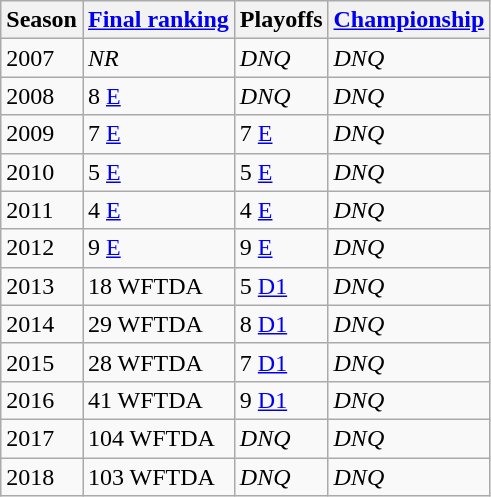<table class="wikitable sortable">
<tr>
<th>Season</th>
<th><a href='#'>Final ranking</a></th>
<th>Playoffs</th>
<th><a href='#'>Championship</a></th>
</tr>
<tr>
<td>2007</td>
<td><em>NR</em></td>
<td><em>DNQ</em></td>
<td><em>DNQ</em></td>
</tr>
<tr>
<td>2008</td>
<td>8 <a href='#'>E</a></td>
<td><em>DNQ</em></td>
<td><em>DNQ</em></td>
</tr>
<tr>
<td>2009</td>
<td>7 <a href='#'>E</a></td>
<td>7 <a href='#'>E</a></td>
<td><em>DNQ</em></td>
</tr>
<tr>
<td>2010</td>
<td>5 <a href='#'>E</a></td>
<td>5 <a href='#'>E</a></td>
<td><em>DNQ</em></td>
</tr>
<tr>
<td>2011</td>
<td>4 <a href='#'>E</a></td>
<td>4 <a href='#'>E</a></td>
<td><em>DNQ</em></td>
</tr>
<tr>
<td>2012</td>
<td>9 <a href='#'>E</a></td>
<td>9 <a href='#'>E</a></td>
<td><em>DNQ</em></td>
</tr>
<tr>
<td>2013</td>
<td>18 WFTDA</td>
<td>5 <a href='#'>D1</a></td>
<td><em>DNQ</em></td>
</tr>
<tr>
<td>2014</td>
<td>29 WFTDA</td>
<td>8 <a href='#'>D1</a></td>
<td><em>DNQ</em></td>
</tr>
<tr>
<td>2015</td>
<td>28 WFTDA</td>
<td>7 <a href='#'>D1</a></td>
<td><em>DNQ</em></td>
</tr>
<tr>
<td>2016</td>
<td>41 WFTDA</td>
<td>9 <a href='#'>D1</a></td>
<td><em>DNQ</em></td>
</tr>
<tr>
<td>2017</td>
<td>104 WFTDA</td>
<td><em>DNQ</em></td>
<td><em>DNQ</em></td>
</tr>
<tr>
<td>2018</td>
<td>103 WFTDA</td>
<td><em>DNQ</em></td>
<td><em>DNQ</em></td>
</tr>
</table>
